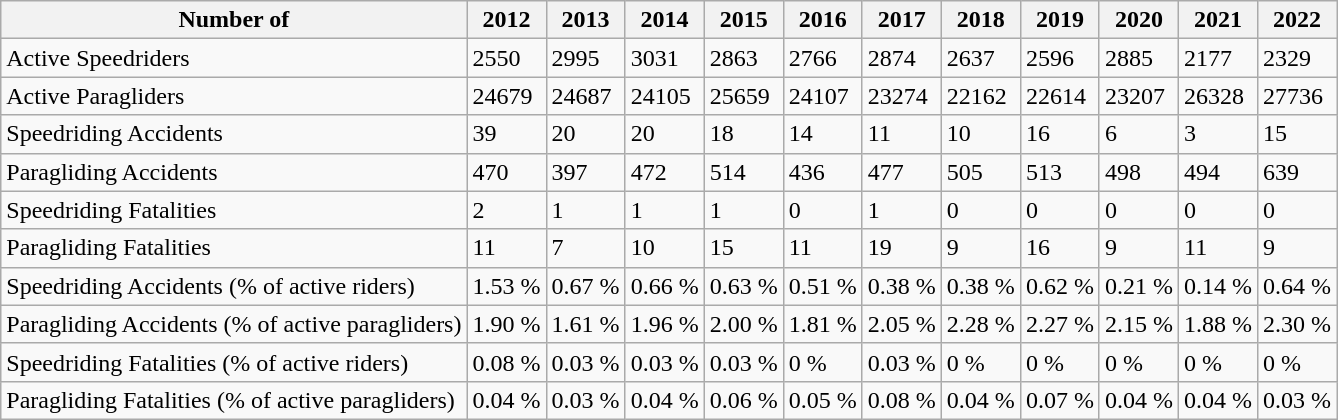<table class="wikitable sortable">
<tr>
<th>Number of</th>
<th>2012</th>
<th>2013</th>
<th>2014</th>
<th>2015</th>
<th>2016</th>
<th>2017</th>
<th>2018</th>
<th>2019</th>
<th>2020</th>
<th>2021</th>
<th>2022</th>
</tr>
<tr>
<td>Active Speedriders</td>
<td>2550</td>
<td>2995</td>
<td>3031</td>
<td>2863</td>
<td>2766</td>
<td>2874</td>
<td>2637</td>
<td>2596</td>
<td>2885</td>
<td>2177</td>
<td>2329</td>
</tr>
<tr>
<td>Active Paragliders</td>
<td>24679</td>
<td>24687</td>
<td>24105</td>
<td>25659</td>
<td>24107</td>
<td>23274</td>
<td>22162</td>
<td>22614</td>
<td>23207</td>
<td>26328</td>
<td>27736</td>
</tr>
<tr>
<td>Speedriding Accidents</td>
<td>39</td>
<td>20</td>
<td>20</td>
<td>18</td>
<td>14</td>
<td>11</td>
<td>10</td>
<td>16</td>
<td>6</td>
<td>3</td>
<td>15</td>
</tr>
<tr>
<td>Paragliding Accidents</td>
<td>470</td>
<td>397</td>
<td>472</td>
<td>514</td>
<td>436</td>
<td>477</td>
<td>505</td>
<td>513</td>
<td>498</td>
<td>494</td>
<td>639</td>
</tr>
<tr>
<td>Speedriding Fatalities</td>
<td>2</td>
<td>1</td>
<td>1</td>
<td>1</td>
<td>0</td>
<td>1</td>
<td>0</td>
<td>0</td>
<td>0</td>
<td>0</td>
<td>0</td>
</tr>
<tr>
<td>Paragliding Fatalities</td>
<td>11</td>
<td>7</td>
<td>10</td>
<td>15</td>
<td>11</td>
<td>19</td>
<td>9</td>
<td>16</td>
<td>9</td>
<td>11</td>
<td>9</td>
</tr>
<tr>
<td>Speedriding Accidents (% of active riders)</td>
<td>1.53 %</td>
<td>0.67 %</td>
<td>0.66 %</td>
<td>0.63 %</td>
<td>0.51 %</td>
<td>0.38 %</td>
<td>0.38 %</td>
<td>0.62 %</td>
<td>0.21 %</td>
<td>0.14 %</td>
<td>0.64 %</td>
</tr>
<tr>
<td>Paragliding Accidents (% of active paragliders)</td>
<td>1.90 %</td>
<td>1.61 %</td>
<td>1.96 %</td>
<td>2.00 %</td>
<td>1.81 %</td>
<td>2.05 %</td>
<td>2.28 %</td>
<td>2.27 %</td>
<td>2.15 %</td>
<td>1.88 %</td>
<td>2.30 %</td>
</tr>
<tr>
<td>Speedriding Fatalities (% of active riders)</td>
<td>0.08 %</td>
<td>0.03 %</td>
<td>0.03 %</td>
<td>0.03 %</td>
<td>0 %</td>
<td>0.03 %</td>
<td>0 %</td>
<td>0 %</td>
<td>0 %</td>
<td>0 %</td>
<td>0 %</td>
</tr>
<tr>
<td>Paragliding Fatalities (% of active paragliders)</td>
<td>0.04 %</td>
<td>0.03 %</td>
<td>0.04 %</td>
<td>0.06 %</td>
<td>0.05 %</td>
<td>0.08 %</td>
<td>0.04 %</td>
<td>0.07 %</td>
<td>0.04 %</td>
<td>0.04 %</td>
<td>0.03 %</td>
</tr>
</table>
